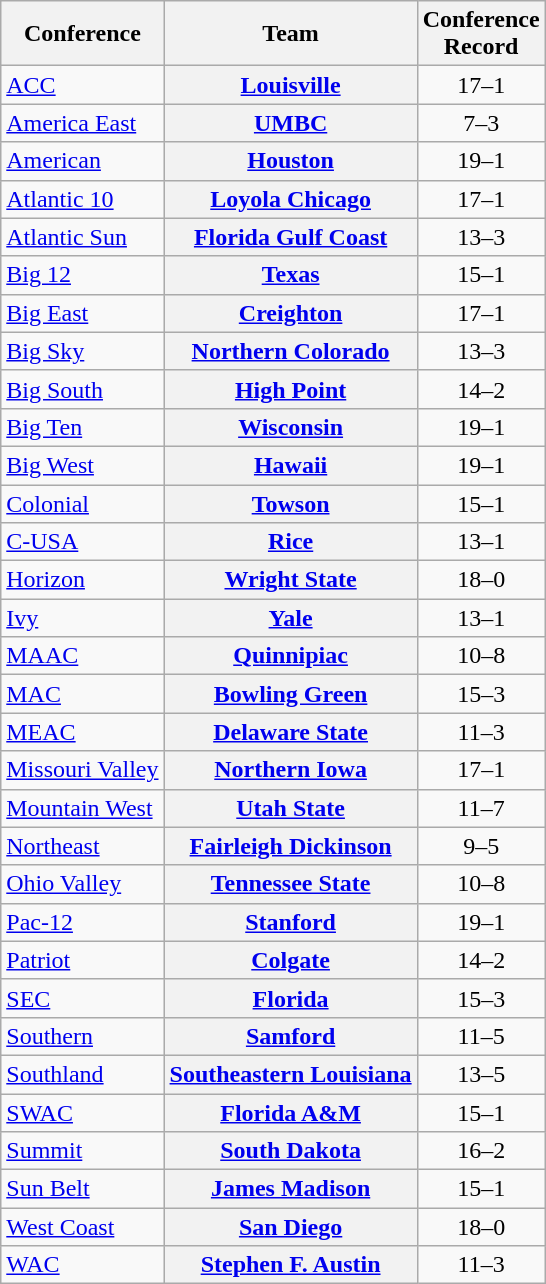<table class="wikitable sortable plainrowheaders" style="text-align:center;">
<tr>
<th scope="col">Conference</th>
<th scope="col">Team</th>
<th scope="col" data-sort-type="number">Conference<br>Record</th>
</tr>
<tr>
<td align=left><a href='#'>ACC</a></td>
<th scope="row" style="text-align:center"><a href='#'>Louisville</a></th>
<td align=center>17–1</td>
</tr>
<tr>
<td align=left><a href='#'>America East</a></td>
<th scope="row" style="text-align:center"><a href='#'>UMBC</a></th>
<td align=center>7–3</td>
</tr>
<tr>
<td align=left><a href='#'>American</a></td>
<th scope="row" style="text-align:center"><a href='#'>Houston</a></th>
<td align=center>19–1</td>
</tr>
<tr>
<td align=left><a href='#'>Atlantic 10</a></td>
<th scope="row" style="text-align:center"><a href='#'>Loyola Chicago</a></th>
<td align=center>17–1</td>
</tr>
<tr>
<td align=left><a href='#'>Atlantic Sun</a></td>
<th scope="row" style="text-align:center"><a href='#'>Florida Gulf Coast</a></th>
<td align=center>13–3</td>
</tr>
<tr>
<td align=left><a href='#'>Big 12</a></td>
<th scope="row" style="text-align:center"><a href='#'>Texas</a></th>
<td align=center>15–1</td>
</tr>
<tr>
<td align=left><a href='#'>Big East</a></td>
<th scope="row" style="text-align:center"><a href='#'>Creighton</a></th>
<td align=center>17–1</td>
</tr>
<tr>
<td align=left><a href='#'>Big Sky</a></td>
<th scope="row" style="text-align:center"><a href='#'>Northern Colorado</a></th>
<td align=center>13–3</td>
</tr>
<tr>
<td align=left><a href='#'>Big South</a></td>
<th scope="row" style="text-align:center"><a href='#'>High Point</a></th>
<td align=center>14–2</td>
</tr>
<tr>
<td align=left><a href='#'>Big Ten</a></td>
<th scope="row" style="text-align:center"><a href='#'>Wisconsin</a></th>
<td align=center>19–1</td>
</tr>
<tr>
<td align=left><a href='#'>Big West</a></td>
<th scope="row"style="text-align:center"><a href='#'>Hawaii</a></th>
<td align=center>19–1</td>
</tr>
<tr>
<td align=left><a href='#'>Colonial</a></td>
<th scope="row" style="text-align:center"><a href='#'>Towson</a></th>
<td align=center>15–1</td>
</tr>
<tr>
<td align=left><a href='#'>C-USA</a></td>
<th scope="row" style="text-align:center"><a href='#'>Rice</a></th>
<td align=center>13–1</td>
</tr>
<tr>
<td align=left><a href='#'>Horizon</a></td>
<th scope="row" style="text-align:center"><a href='#'>Wright State</a></th>
<td align=center>18–0</td>
</tr>
<tr>
<td align=left><a href='#'>Ivy</a></td>
<th scope="row"style="text-align:center"><a href='#'>Yale</a></th>
<td align=center>13–1</td>
</tr>
<tr>
<td align=left><a href='#'>MAAC</a></td>
<th scope="row" style="text-align:center"><a href='#'>Quinnipiac</a></th>
<td align=center>10–8</td>
</tr>
<tr>
<td align=left><a href='#'>MAC</a></td>
<th scope="row" style="text-align:center"><a href='#'>Bowling Green</a></th>
<td align=center>15–3</td>
</tr>
<tr>
<td align=left><a href='#'>MEAC</a></td>
<th scope="row" style="text-align:center"><a href='#'>Delaware State</a></th>
<td align=center>11–3</td>
</tr>
<tr>
<td align=left><a href='#'>Missouri Valley</a></td>
<th scope="row" style="text-align:center"><a href='#'>Northern Iowa</a></th>
<td align=center>17–1</td>
</tr>
<tr>
<td align=left><a href='#'>Mountain West</a></td>
<th scope="row" style="text-align:center"><a href='#'>Utah State</a></th>
<td align=center>11–7</td>
</tr>
<tr>
<td align=left><a href='#'>Northeast</a></td>
<th scope="row" style="text-align:center"><a href='#'>Fairleigh Dickinson</a></th>
<td align=center>9–5</td>
</tr>
<tr>
<td align=left><a href='#'>Ohio Valley</a></td>
<th scope="row" style="text-align:center"><a href='#'>Tennessee State</a></th>
<td align=center>10–8</td>
</tr>
<tr>
<td align=left><a href='#'>Pac-12</a></td>
<th scope="row" style="text-align:center"><a href='#'>Stanford</a></th>
<td align=center>19–1</td>
</tr>
<tr>
<td align=left><a href='#'>Patriot</a></td>
<th scope="row" style="text-align:center"><a href='#'>Colgate</a></th>
<td align=center>14–2</td>
</tr>
<tr>
<td align=left><a href='#'>SEC</a></td>
<th scope="row" style="text-align:center"><a href='#'>Florida</a></th>
<td align=center>15–3</td>
</tr>
<tr>
<td align=left><a href='#'>Southern</a></td>
<th scope="row" style="text-align:center"><a href='#'>Samford</a></th>
<td align=center>11–5</td>
</tr>
<tr>
<td align=left><a href='#'>Southland</a></td>
<th scope="row" style="text-align:center"><a href='#'>Southeastern Louisiana</a></th>
<td align=center>13–5</td>
</tr>
<tr>
<td align=left><a href='#'>SWAC</a></td>
<th scope="row" style="text-align:center"><a href='#'>Florida A&M</a></th>
<td align=center>15–1</td>
</tr>
<tr>
<td align=left><a href='#'>Summit</a></td>
<th scope="row" style="text-align:center"><a href='#'>South Dakota</a></th>
<td align=center>16–2</td>
</tr>
<tr>
<td align=left><a href='#'>Sun Belt</a></td>
<th scope="row" style="text-align:center"><a href='#'>James Madison</a></th>
<td align=center>15–1</td>
</tr>
<tr>
<td align=left><a href='#'>West Coast</a></td>
<th scope="row" style="text-align:center"><a href='#'>San Diego</a></th>
<td align=center>18–0</td>
</tr>
<tr>
<td align=left><a href='#'>WAC</a></td>
<th scope="row" style="text-align:center"><a href='#'>Stephen F. Austin</a></th>
<td align=center>11–3</td>
</tr>
</table>
